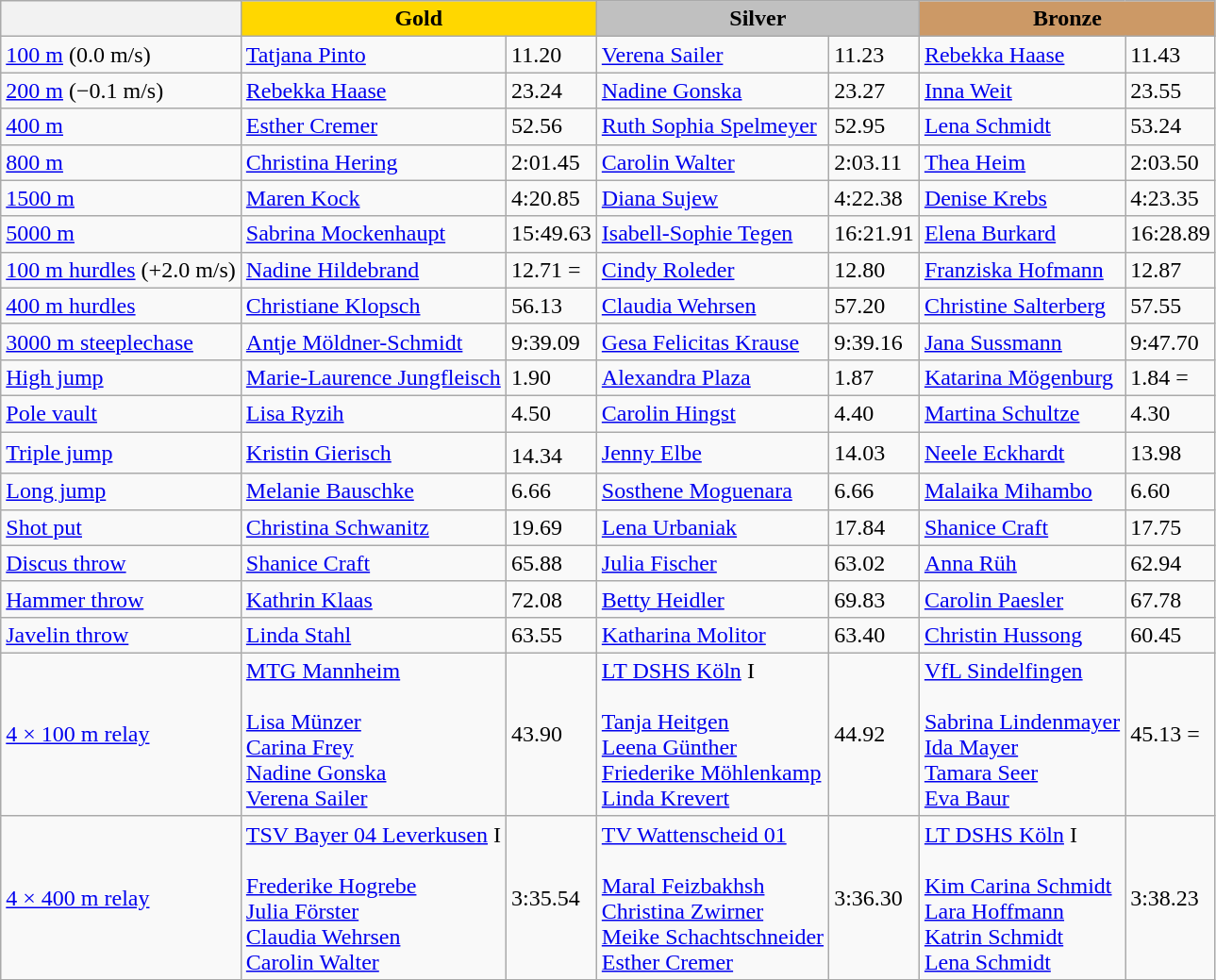<table class="wikitable">
<tr>
<th></th>
<th style="background:gold;" colspan=2>Gold</th>
<th style="background:silver;" colspan=2>Silver</th>
<th style="background:#cc9966;" colspan=2>Bronze</th>
</tr>
<tr>
<td><a href='#'>100 m</a> (0.0 m/s)</td>
<td><a href='#'>Tatjana Pinto</a></td>
<td>11.20 </td>
<td><a href='#'>Verena Sailer</a></td>
<td>11.23</td>
<td><a href='#'>Rebekka Haase</a></td>
<td>11.43</td>
</tr>
<tr>
<td><a href='#'>200 m</a> (−0.1 m/s)</td>
<td><a href='#'>Rebekka Haase</a></td>
<td>23.24</td>
<td><a href='#'>Nadine Gonska</a></td>
<td>23.27 </td>
<td><a href='#'>Inna Weit</a></td>
<td>23.55</td>
</tr>
<tr>
<td><a href='#'>400 m</a></td>
<td><a href='#'>Esther Cremer</a></td>
<td>52.56</td>
<td><a href='#'>Ruth Sophia Spelmeyer</a></td>
<td>52.95</td>
<td><a href='#'>Lena Schmidt</a></td>
<td>53.24</td>
</tr>
<tr>
<td><a href='#'>800 m</a></td>
<td><a href='#'>Christina Hering</a></td>
<td>2:01.45 </td>
<td><a href='#'>Carolin Walter</a></td>
<td>2:03.11 </td>
<td><a href='#'>Thea Heim</a></td>
<td>2:03.50</td>
</tr>
<tr>
<td><a href='#'>1500 m</a></td>
<td><a href='#'>Maren Kock</a></td>
<td>4:20.85</td>
<td><a href='#'>Diana Sujew</a></td>
<td>4:22.38</td>
<td><a href='#'>Denise Krebs</a></td>
<td>4:23.35</td>
</tr>
<tr>
<td><a href='#'>5000 m</a></td>
<td><a href='#'>Sabrina Mockenhaupt</a></td>
<td>15:49.63</td>
<td><a href='#'>Isabell-Sophie Tegen</a></td>
<td>16:21.91</td>
<td><a href='#'>Elena Burkard</a></td>
<td>16:28.89</td>
</tr>
<tr>
<td><a href='#'>100 m hurdles</a> (+2.0 m/s)</td>
<td><a href='#'>Nadine Hildebrand</a></td>
<td>12.71 =</td>
<td><a href='#'>Cindy Roleder</a></td>
<td>12.80 </td>
<td><a href='#'>Franziska Hofmann</a></td>
<td>12.87 </td>
</tr>
<tr>
<td><a href='#'>400 m hurdles</a></td>
<td><a href='#'>Christiane Klopsch</a></td>
<td>56.13</td>
<td><a href='#'>Claudia Wehrsen</a></td>
<td>57.20 </td>
<td><a href='#'>Christine Salterberg</a></td>
<td>57.55 </td>
</tr>
<tr>
<td><a href='#'>3000 m steeplechase</a></td>
<td><a href='#'>Antje Möldner-Schmidt</a></td>
<td>9:39.09</td>
<td><a href='#'>Gesa Felicitas Krause</a></td>
<td>9:39.16</td>
<td><a href='#'>Jana Sussmann</a></td>
<td>9:47.70</td>
</tr>
<tr>
<td><a href='#'>High jump</a></td>
<td><a href='#'>Marie-Laurence Jungfleisch</a></td>
<td>1.90</td>
<td><a href='#'>Alexandra Plaza</a></td>
<td>1.87 </td>
<td><a href='#'>Katarina Mögenburg</a></td>
<td>1.84 =</td>
</tr>
<tr>
<td><a href='#'>Pole vault</a></td>
<td><a href='#'>Lisa Ryzih</a></td>
<td>4.50</td>
<td><a href='#'>Carolin Hingst</a></td>
<td>4.40</td>
<td><a href='#'>Martina Schultze</a></td>
<td>4.30</td>
</tr>
<tr>
<td><a href='#'>Triple jump</a></td>
<td><a href='#'>Kristin Gierisch</a></td>
<td>14.34 <sup></sup></td>
<td><a href='#'>Jenny Elbe</a></td>
<td>14.03</td>
<td><a href='#'>Neele Eckhardt</a></td>
<td>13.98</td>
</tr>
<tr>
<td><a href='#'>Long jump</a></td>
<td><a href='#'>Melanie Bauschke</a></td>
<td>6.66</td>
<td><a href='#'>Sosthene Moguenara</a></td>
<td>6.66</td>
<td><a href='#'>Malaika Mihambo</a></td>
<td>6.60</td>
</tr>
<tr>
<td><a href='#'>Shot put</a></td>
<td><a href='#'>Christina Schwanitz</a></td>
<td>19.69</td>
<td><a href='#'>Lena Urbaniak</a></td>
<td>17.84 </td>
<td><a href='#'>Shanice Craft</a></td>
<td>17.75 </td>
</tr>
<tr>
<td><a href='#'>Discus throw</a></td>
<td><a href='#'>Shanice Craft</a></td>
<td>65.88 </td>
<td><a href='#'>Julia Fischer</a></td>
<td>63.02</td>
<td><a href='#'>Anna Rüh</a></td>
<td>62.94</td>
</tr>
<tr>
<td><a href='#'>Hammer throw</a></td>
<td><a href='#'>Kathrin Klaas</a></td>
<td>72.08</td>
<td><a href='#'>Betty Heidler</a></td>
<td>69.83</td>
<td><a href='#'>Carolin Paesler</a></td>
<td>67.78</td>
</tr>
<tr>
<td><a href='#'>Javelin throw</a></td>
<td><a href='#'>Linda Stahl</a></td>
<td>63.55</td>
<td><a href='#'>Katharina Molitor</a></td>
<td>63.40 </td>
<td><a href='#'>Christin Hussong</a></td>
<td>60.45</td>
</tr>
<tr>
<td><a href='#'>4 × 100 m relay</a></td>
<td><a href='#'>MTG Mannheim</a> <br><br><a href='#'>Lisa Münzer</a> <br> <a href='#'>Carina Frey</a> <br> <a href='#'>Nadine Gonska</a> <br> <a href='#'>Verena Sailer</a></td>
<td>43.90 </td>
<td><a href='#'>LT DSHS Köln</a> I <br><br><a href='#'>Tanja Heitgen</a> <br> <a href='#'>Leena Günther</a> <br> <a href='#'>Friederike Möhlenkamp</a> <br> <a href='#'>Linda Krevert</a></td>
<td>44.92 </td>
<td><a href='#'>VfL Sindelfingen</a> <br><br><a href='#'>Sabrina Lindenmayer</a> <br> <a href='#'>Ida Mayer</a> <br> <a href='#'>Tamara Seer</a> <br> <a href='#'>Eva Baur</a></td>
<td>45.13 =</td>
</tr>
<tr>
<td><a href='#'>4 × 400 m relay</a></td>
<td><a href='#'>TSV Bayer 04 Leverkusen</a> I <br><br><a href='#'>Frederike Hogrebe</a> <br> <a href='#'>Julia Förster</a> <br> <a href='#'>Claudia Wehrsen</a> <br> <a href='#'>Carolin Walter</a></td>
<td>3:35.54 </td>
<td><a href='#'>TV Wattenscheid 01</a> <br><br><a href='#'>Maral Feizbakhsh</a> <br> <a href='#'>Christina Zwirner</a> <br> <a href='#'>Meike Schachtschneider</a> <br> <a href='#'>Esther Cremer</a></td>
<td>3:36.30</td>
<td><a href='#'>LT DSHS Köln</a> I <br><br><a href='#'>Kim Carina Schmidt</a> <br> <a href='#'>Lara Hoffmann</a> <br> <a href='#'>Katrin Schmidt</a> <br> <a href='#'>Lena Schmidt</a></td>
<td>3:38.23</td>
</tr>
</table>
